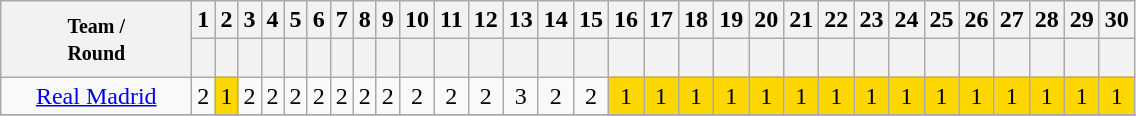<table class="wikitable sortable" style="text-align:center;">
<tr>
<th width="120" rowspan="2" align="left"><small>Team /<br> Round</small></th>
<th width="2">1</th>
<th width="2">2</th>
<th width="2">3</th>
<th width="2">4</th>
<th width="2">5</th>
<th width="2">6</th>
<th width="2">7</th>
<th width="2">8</th>
<th width="2">9</th>
<th width="2">10</th>
<th width="2">11</th>
<th width="2">12</th>
<th width="2">13</th>
<th width="2">14</th>
<th width="2">15</th>
<th width="2">16</th>
<th width="2">17</th>
<th width="2">18</th>
<th width="2">19</th>
<th width="2">20</th>
<th width="2">21</th>
<th width="2">22</th>
<th width="2">23</th>
<th width="2">24</th>
<th width="2">25</th>
<th width="2">26</th>
<th width="2">27</th>
<th width="2">28</th>
<th width="2">29</th>
<th width="2">30</th>
</tr>
<tr>
<th width="2"><br></th>
<th width="2"></th>
<th width="2"></th>
<th width="2"></th>
<th width="2"></th>
<th width="2"></th>
<th width="2"></th>
<th width="2"></th>
<th width="2"></th>
<th width="2"></th>
<th width="2"></th>
<th width="2"></th>
<th width="2"></th>
<th width="2"></th>
<th width="2"></th>
<th width="2"></th>
<th width="2"></th>
<th width="2"></th>
<th width="2"></th>
<th width="2"></th>
<th width="2"></th>
<th width="2"></th>
<th width="2"></th>
<th width="2"></th>
<th width="2"></th>
<th width="2"></th>
<th width="2"></th>
<th width="2"></th>
<th width="2"></th>
<th width="2"></th>
</tr>
<tr>
<td><a href='#'>Real Madrid</a></td>
<td>2</td>
<td style="background: #FFD700">1</td>
<td>2</td>
<td>2</td>
<td>2</td>
<td>2</td>
<td>2</td>
<td>2</td>
<td>2</td>
<td>2</td>
<td>2</td>
<td>2</td>
<td>3</td>
<td>2</td>
<td>2</td>
<td style="background: #FFD700">1</td>
<td style="background: #FFD700">1</td>
<td style="background: #FFD700">1</td>
<td style="background: #FFD700">1</td>
<td style="background: #FFD700">1</td>
<td style="background: #FFD700">1</td>
<td style="background: #FFD700">1</td>
<td style="background: #FFD700">1</td>
<td style="background: #FFD700">1</td>
<td style="background: #FFD700">1</td>
<td style="background: #FFD700">1</td>
<td style="background: #FFD700">1</td>
<td style="background: #FFD700">1</td>
<td style="background: #FFD700">1</td>
<td style="background: #FFD700">1</td>
</tr>
<tr>
</tr>
</table>
